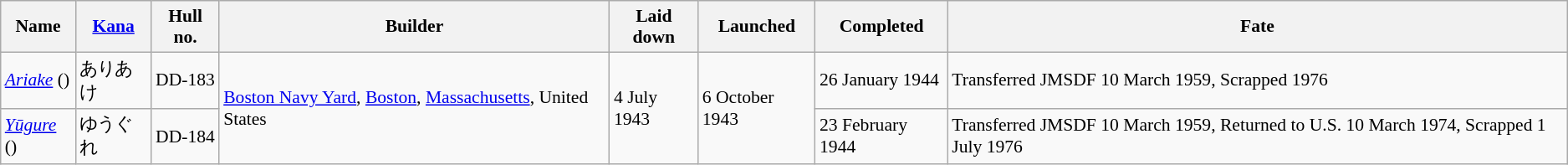<table class="wikitable" style="font-size:90%;">
<tr>
<th>Name</th>
<th><a href='#'>Kana</a></th>
<th>Hull no.</th>
<th>Builder</th>
<th>Laid down</th>
<th>Launched</th>
<th>Completed</th>
<th>Fate</th>
</tr>
<tr>
<td><a href='#'><em>Ariake</em></a> ()</td>
<td>ありあけ</td>
<td>DD-183</td>
<td rowspan="2"><a href='#'>Boston Navy Yard</a>, <a href='#'>Boston</a>, <a href='#'>Massachusetts</a>, United States</td>
<td rowspan="2">4 July 1943</td>
<td rowspan="2">6 October 1943</td>
<td>26 January 1944</td>
<td>Transferred JMSDF 10 March 1959, Scrapped 1976</td>
</tr>
<tr>
<td><a href='#'><em>Yūgure</em></a> ()</td>
<td>ゆうぐれ</td>
<td>DD-184</td>
<td>23 February 1944</td>
<td>Transferred JMSDF 10 March 1959, Returned to U.S. 10 March 1974, Scrapped 1 July 1976</td>
</tr>
</table>
